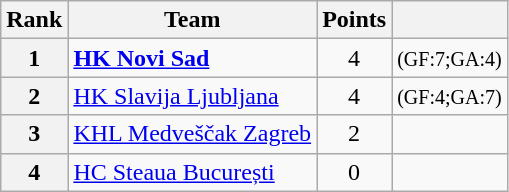<table class="wikitable" style="text-align: center;">
<tr>
<th>Rank</th>
<th>Team</th>
<th>Points</th>
<th></th>
</tr>
<tr>
<th>1</th>
<td style="text-align: left;"> <strong><a href='#'>HK Novi Sad</a></strong></td>
<td>4</td>
<td><small>(GF:7;GA:4)</small></td>
</tr>
<tr>
<th>2</th>
<td style="text-align: left;"> <a href='#'>HK Slavija Ljubljana</a></td>
<td>4</td>
<td><small>(GF:4;GA:7)</small></td>
</tr>
<tr>
<th>3</th>
<td style="text-align: left;"> <a href='#'>KHL Medveščak Zagreb</a></td>
<td>2</td>
<td></td>
</tr>
<tr>
<th>4</th>
<td style="text-align: left;"> <a href='#'>HC Steaua București</a></td>
<td>0</td>
<td></td>
</tr>
</table>
